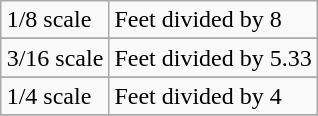<table class="wikitable" style="float:right; margin-left:1em;">
<tr>
<td>1/8 scale</td>
<td>Feet divided by 8</td>
</tr>
<tr>
</tr>
<tr>
<td>3/16 scale</td>
<td>Feet divided by 5.33</td>
</tr>
<tr>
</tr>
<tr>
<td>1/4 scale</td>
<td>Feet divided by 4</td>
</tr>
<tr>
</tr>
</table>
